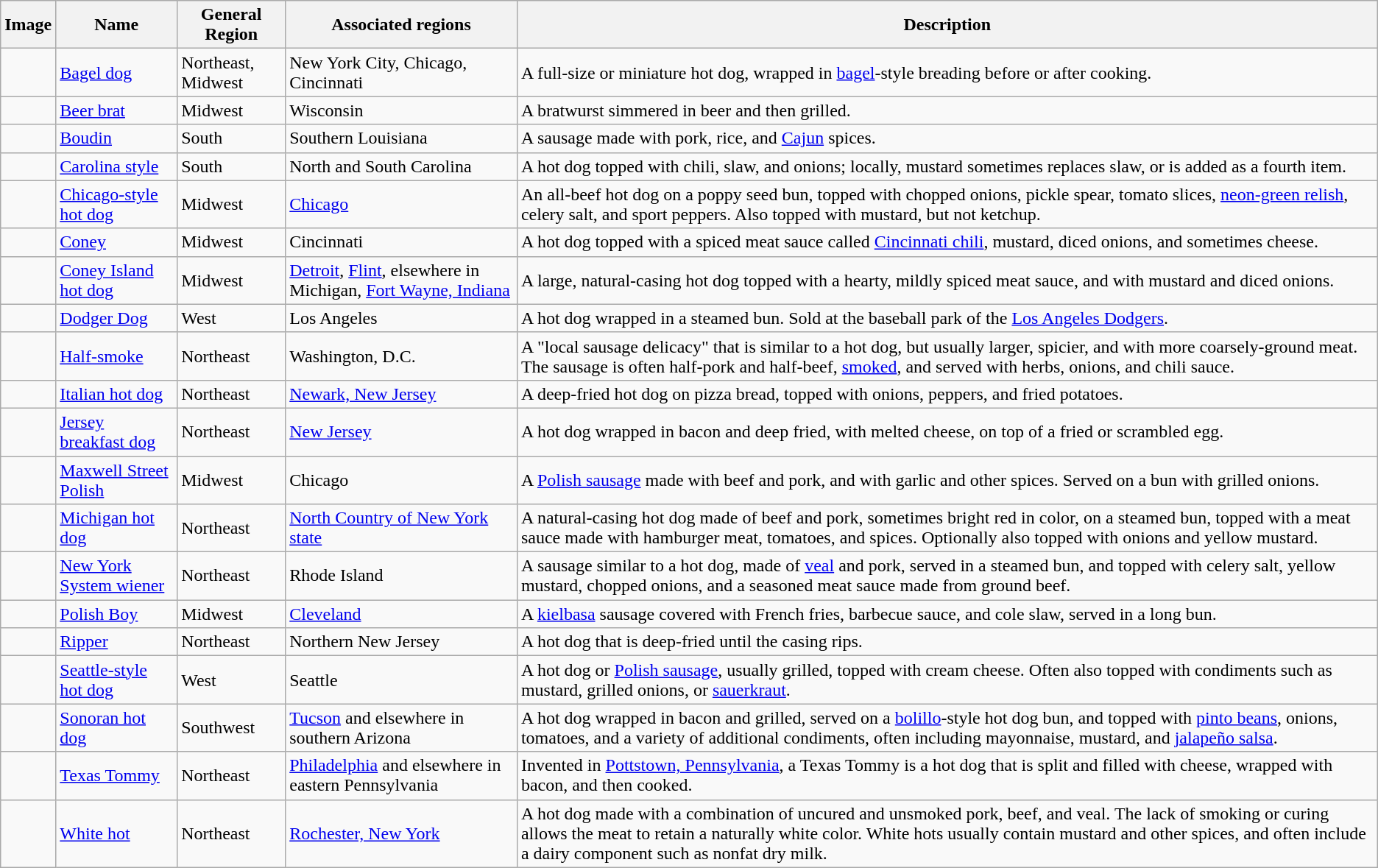<table class="wikitable sortable">
<tr>
<th class="unsortable">Image</th>
<th>Name</th>
<th>General Region</th>
<th>Associated regions</th>
<th class="unsortable">Description</th>
</tr>
<tr>
<td></td>
<td><a href='#'>Bagel dog</a></td>
<td>Northeast, Midwest</td>
<td>New York City, Chicago, Cincinnati</td>
<td>A full-size or miniature hot dog, wrapped in <a href='#'>bagel</a>-style breading before or after cooking.</td>
</tr>
<tr>
<td></td>
<td><a href='#'>Beer brat</a></td>
<td>Midwest</td>
<td>Wisconsin</td>
<td>A bratwurst simmered in beer and then grilled.</td>
</tr>
<tr>
<td></td>
<td><a href='#'>Boudin</a></td>
<td>South</td>
<td>Southern Louisiana</td>
<td>A sausage made with pork, rice, and <a href='#'>Cajun</a> spices.</td>
</tr>
<tr>
<td></td>
<td><a href='#'>Carolina style</a></td>
<td>South</td>
<td>North and South Carolina</td>
<td>A hot dog topped with chili, slaw, and onions; locally, mustard sometimes replaces slaw, or is added as a fourth item.</td>
</tr>
<tr>
<td></td>
<td><a href='#'>Chicago-style hot dog</a></td>
<td>Midwest</td>
<td><a href='#'>Chicago</a></td>
<td>An all-beef hot dog on a poppy seed bun, topped with chopped onions, pickle spear, tomato slices, <a href='#'>neon-green relish</a>, celery salt, and sport peppers.  Also topped with mustard, but not ketchup.</td>
</tr>
<tr>
<td></td>
<td><a href='#'>Coney</a></td>
<td>Midwest</td>
<td>Cincinnati</td>
<td>A hot dog topped with a spiced meat sauce called <a href='#'>Cincinnati chili</a>, mustard, diced onions, and sometimes cheese.</td>
</tr>
<tr>
<td></td>
<td><a href='#'>Coney Island hot dog</a></td>
<td>Midwest</td>
<td><a href='#'>Detroit</a>, <a href='#'>Flint</a>, elsewhere in Michigan, <a href='#'>Fort Wayne, Indiana</a></td>
<td>A large, natural-casing hot dog topped with a hearty, mildly spiced meat sauce, and with mustard and diced onions.</td>
</tr>
<tr>
<td></td>
<td><a href='#'>Dodger Dog</a></td>
<td>West</td>
<td>Los Angeles</td>
<td>A  hot dog wrapped in a steamed bun. Sold at the baseball park of the <a href='#'>Los Angeles Dodgers</a>.</td>
</tr>
<tr>
<td></td>
<td><a href='#'>Half-smoke</a></td>
<td>Northeast</td>
<td>Washington, D.C.</td>
<td>A "local sausage delicacy" that is similar to a hot dog, but usually larger, spicier, and with more coarsely-ground meat.  The sausage is often half-pork and half-beef, <a href='#'>smoked</a>, and served with herbs, onions, and chili sauce.</td>
</tr>
<tr>
<td></td>
<td><a href='#'>Italian hot dog</a></td>
<td>Northeast</td>
<td><a href='#'>Newark, New Jersey</a></td>
<td>A deep-fried hot dog on pizza bread, topped with onions, peppers, and fried potatoes.</td>
</tr>
<tr>
<td></td>
<td><a href='#'>Jersey breakfast dog</a></td>
<td>Northeast</td>
<td><a href='#'>New Jersey</a></td>
<td>A hot dog wrapped in bacon and deep fried, with melted cheese, on top of a fried or scrambled egg.</td>
</tr>
<tr>
<td></td>
<td><a href='#'>Maxwell Street Polish</a></td>
<td>Midwest</td>
<td>Chicago</td>
<td>A <a href='#'>Polish sausage</a> made with beef and pork, and with garlic and other spices.  Served on a bun with grilled onions.</td>
</tr>
<tr>
<td></td>
<td><a href='#'>Michigan hot dog</a></td>
<td>Northeast</td>
<td><a href='#'>North Country of New York state</a></td>
<td>A natural-casing hot dog made of beef and pork, sometimes bright red in color, on a steamed bun, topped with a meat sauce made with hamburger meat, tomatoes, and spices.  Optionally also topped with onions and yellow mustard.</td>
</tr>
<tr>
<td></td>
<td><a href='#'>New York System wiener</a></td>
<td>Northeast</td>
<td>Rhode Island</td>
<td>A sausage similar to a hot dog, made of <a href='#'>veal</a> and pork, served in a steamed bun, and topped with celery salt, yellow mustard, chopped onions, and a seasoned meat sauce made from ground beef.</td>
</tr>
<tr>
<td></td>
<td><a href='#'>Polish Boy</a></td>
<td>Midwest</td>
<td><a href='#'>Cleveland</a></td>
<td>A <a href='#'>kielbasa</a> sausage covered with French fries, barbecue sauce, and cole slaw, served in a long bun.</td>
</tr>
<tr>
<td></td>
<td><a href='#'>Ripper</a></td>
<td>Northeast</td>
<td>Northern New Jersey</td>
<td>A hot dog that is deep-fried until the casing rips.</td>
</tr>
<tr>
<td></td>
<td><a href='#'>Seattle-style hot dog</a></td>
<td>West</td>
<td>Seattle</td>
<td>A hot dog or <a href='#'>Polish sausage</a>, usually grilled, topped with cream cheese.  Often also topped with condiments such as mustard, grilled onions, or <a href='#'>sauerkraut</a>.</td>
</tr>
<tr>
<td></td>
<td><a href='#'>Sonoran hot dog</a></td>
<td>Southwest</td>
<td><a href='#'>Tucson</a> and elsewhere in southern Arizona</td>
<td>A hot dog wrapped in bacon and grilled, served on a <a href='#'>bolillo</a>-style hot dog bun, and topped with <a href='#'>pinto beans</a>, onions, tomatoes, and a variety of additional condiments, often including mayonnaise, mustard, and <a href='#'>jalapeño salsa</a>.</td>
</tr>
<tr>
<td></td>
<td><a href='#'>Texas Tommy</a></td>
<td>Northeast</td>
<td><a href='#'>Philadelphia</a> and elsewhere in eastern Pennsylvania</td>
<td>Invented in <a href='#'>Pottstown, Pennsylvania</a>, a Texas Tommy is a hot dog that is split and filled with cheese, wrapped with bacon, and then cooked.</td>
</tr>
<tr>
<td></td>
<td><a href='#'>White hot</a></td>
<td>Northeast</td>
<td><a href='#'>Rochester, New York</a></td>
<td>A hot dog made with a combination of uncured and unsmoked pork, beef, and veal.  The lack of smoking or curing allows the meat to retain a naturally white color.  White hots usually contain mustard and other spices, and often include a dairy component such as nonfat dry milk.</td>
</tr>
</table>
